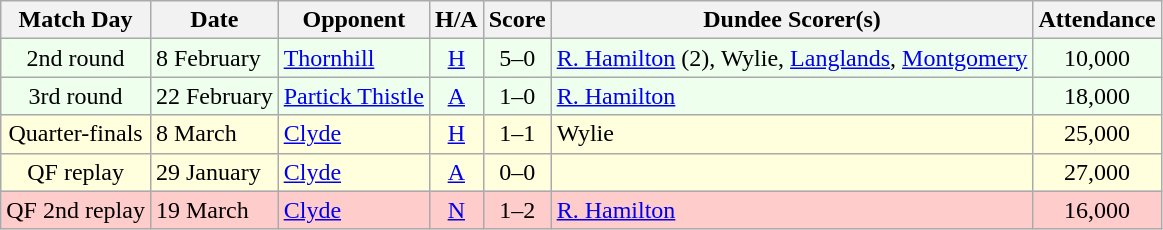<table class="wikitable" style="text-align:center">
<tr>
<th>Match Day</th>
<th>Date</th>
<th>Opponent</th>
<th>H/A</th>
<th>Score</th>
<th>Dundee Scorer(s)</th>
<th>Attendance</th>
</tr>
<tr bgcolor="#EEFFEE">
<td>2nd round</td>
<td align="left">8 February</td>
<td align="left"><a href='#'>Thornhill</a></td>
<td><a href='#'>H</a></td>
<td>5–0</td>
<td align="left"><a href='#'>R. Hamilton</a> (2), Wylie, <a href='#'>Langlands</a>, <a href='#'>Montgomery</a></td>
<td>10,000</td>
</tr>
<tr bgcolor="#EEFFEE">
<td>3rd round</td>
<td align="left">22 February</td>
<td align="left"><a href='#'>Partick Thistle</a></td>
<td><a href='#'>A</a></td>
<td>1–0</td>
<td align="left"><a href='#'>R. Hamilton</a></td>
<td>18,000</td>
</tr>
<tr bgcolor="#FFFFDD">
<td>Quarter-finals</td>
<td align="left">8 March</td>
<td align="left"><a href='#'>Clyde</a></td>
<td><a href='#'>H</a></td>
<td>1–1</td>
<td align="left">Wylie</td>
<td>25,000</td>
</tr>
<tr bgcolor="#FFFFDD">
<td>QF replay</td>
<td align="left">29 January</td>
<td align="left"><a href='#'>Clyde</a></td>
<td><a href='#'>A</a></td>
<td>0–0</td>
<td align="left"></td>
<td>27,000</td>
</tr>
<tr bgcolor="#FFCCCC">
<td>QF 2nd replay</td>
<td align="left">19 March</td>
<td align="left"><a href='#'>Clyde</a></td>
<td><a href='#'>N</a></td>
<td>1–2</td>
<td align="left"><a href='#'>R. Hamilton</a></td>
<td>16,000</td>
</tr>
</table>
